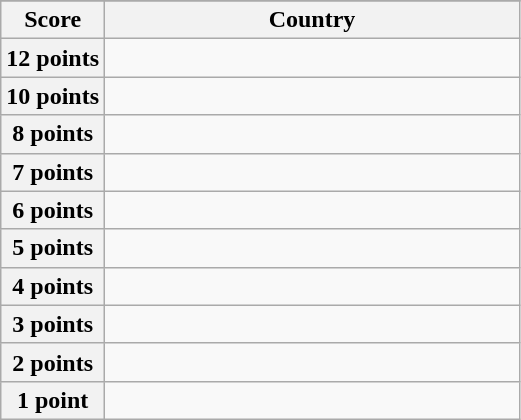<table class="wikitable">
<tr>
</tr>
<tr>
<th scope="col" width="20%">Score</th>
<th scope="col">Country</th>
</tr>
<tr>
<th scope="row">12 points</th>
<td></td>
</tr>
<tr>
<th scope="row">10 points</th>
<td></td>
</tr>
<tr>
<th scope="row">8 points</th>
<td></td>
</tr>
<tr>
<th scope="row">7 points</th>
<td></td>
</tr>
<tr>
<th scope="row">6 points</th>
<td></td>
</tr>
<tr>
<th scope="row">5 points</th>
<td></td>
</tr>
<tr>
<th scope="row">4 points</th>
<td></td>
</tr>
<tr>
<th scope="row">3 points</th>
<td></td>
</tr>
<tr>
<th scope="row">2 points</th>
<td></td>
</tr>
<tr>
<th scope="row">1 point</th>
<td></td>
</tr>
</table>
